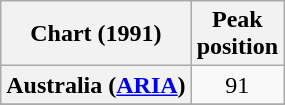<table class="wikitable sortable plainrowheaders">
<tr>
<th>Chart (1991)</th>
<th>Peak<br>position</th>
</tr>
<tr>
<th scope="row">Australia (<a href='#'>ARIA</a>)</th>
<td style="text-align:center;">91</td>
</tr>
<tr>
</tr>
<tr>
</tr>
</table>
